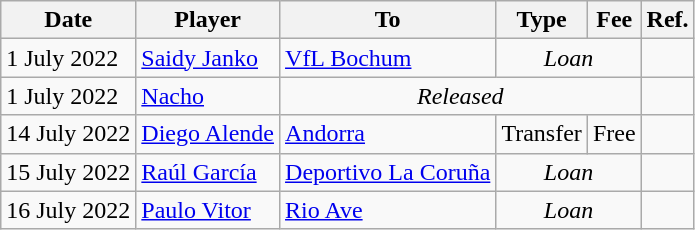<table class="wikitable">
<tr>
<th>Date</th>
<th>Player</th>
<th>To</th>
<th>Type</th>
<th>Fee</th>
<th>Ref.</th>
</tr>
<tr>
<td>1 July 2022</td>
<td> <a href='#'>Saidy Janko</a></td>
<td> <a href='#'>VfL Bochum</a></td>
<td colspan=2 align=center><em>Loan</em></td>
<td align=center></td>
</tr>
<tr>
<td>1 July 2022</td>
<td> <a href='#'>Nacho</a></td>
<td colspan=3 align=center><em>Released</em></td>
<td align=center></td>
</tr>
<tr>
<td>14 July 2022</td>
<td> <a href='#'>Diego Alende</a></td>
<td><a href='#'>Andorra</a></td>
<td align=center>Transfer</td>
<td align=center>Free</td>
<td align=center></td>
</tr>
<tr>
<td>15 July 2022</td>
<td> <a href='#'>Raúl García</a></td>
<td><a href='#'>Deportivo La Coruña</a></td>
<td colspan=2 align=center><em>Loan</em></td>
<td align=center></td>
</tr>
<tr>
<td>16 July 2022</td>
<td> <a href='#'>Paulo Vitor</a></td>
<td> <a href='#'>Rio Ave</a></td>
<td colspan=2 align=center><em>Loan</em></td>
<td align=center></td>
</tr>
</table>
